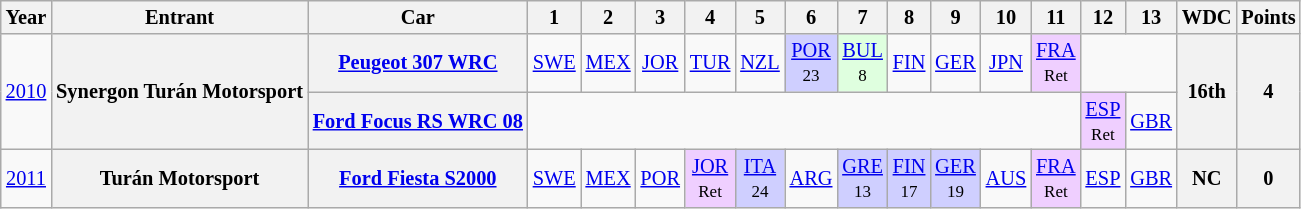<table class="wikitable" style="text-align:center; font-size:85%">
<tr>
<th>Year</th>
<th>Entrant</th>
<th>Car</th>
<th>1</th>
<th>2</th>
<th>3</th>
<th>4</th>
<th>5</th>
<th>6</th>
<th>7</th>
<th>8</th>
<th>9</th>
<th>10</th>
<th>11</th>
<th>12</th>
<th>13</th>
<th>WDC</th>
<th>Points</th>
</tr>
<tr>
<td rowspan=2><a href='#'>2010</a></td>
<th rowspan=2 nowrap>Synergon Turán Motorsport</th>
<th nowrap><a href='#'>Peugeot 307 WRC</a></th>
<td><a href='#'>SWE</a></td>
<td><a href='#'>MEX</a></td>
<td><a href='#'>JOR</a></td>
<td><a href='#'>TUR</a></td>
<td><a href='#'>NZL</a></td>
<td style="background:#CFCFFF;"><a href='#'>POR</a><br><small>23</small></td>
<td style="background:#DFFFDF;"><a href='#'>BUL</a><br><small>8</small></td>
<td><a href='#'>FIN</a></td>
<td><a href='#'>GER</a></td>
<td><a href='#'>JPN</a></td>
<td style="background:#EFCFFF;"><a href='#'>FRA</a><br><small>Ret</small></td>
<td colspan=2></td>
<th rowspan=2>16th</th>
<th rowspan=2>4</th>
</tr>
<tr>
<th nowrap><a href='#'>Ford Focus RS WRC 08</a></th>
<td colspan=11></td>
<td style="background:#EFCFFF;"><a href='#'>ESP</a><br><small>Ret</small></td>
<td><a href='#'>GBR</a></td>
</tr>
<tr>
<td><a href='#'>2011</a></td>
<th nowrap>Turán Motorsport</th>
<th nowrap><a href='#'>Ford Fiesta S2000</a></th>
<td><a href='#'>SWE</a></td>
<td><a href='#'>MEX</a></td>
<td><a href='#'>POR</a></td>
<td style="background:#EFCFFF;"><a href='#'>JOR</a><br><small>Ret</small></td>
<td style="background:#CFCFFF;"><a href='#'>ITA</a><br><small>24</small></td>
<td><a href='#'>ARG</a></td>
<td style="background:#CFCFFF;"><a href='#'>GRE</a><br><small>13</small></td>
<td style="background:#CFCFFF;"><a href='#'>FIN</a><br><small>17</small></td>
<td style="background:#CFCFFF;"><a href='#'>GER</a><br><small>19</small></td>
<td><a href='#'>AUS</a></td>
<td style="background:#EFCFFF;"><a href='#'>FRA</a><br><small>Ret</small></td>
<td><a href='#'>ESP</a></td>
<td><a href='#'>GBR</a></td>
<th>NC</th>
<th>0</th>
</tr>
</table>
